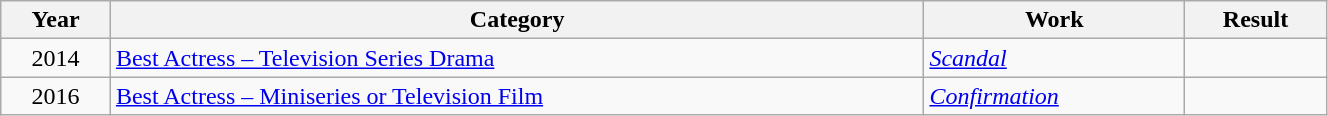<table class="wikitable" width=70%>
<tr>
<th scope="col">Year</th>
<th scope="col">Category</th>
<th scope="col">Work</th>
<th scope="col">Result</th>
</tr>
<tr>
<td align="center">2014</td>
<td><a href='#'>Best Actress – Television Series Drama</a></td>
<td><em><a href='#'>Scandal</a></em></td>
<td></td>
</tr>
<tr>
<td align="center">2016</td>
<td><a href='#'>Best Actress – Miniseries or Television Film</a></td>
<td><em><a href='#'>Confirmation</a></em></td>
<td></td>
</tr>
</table>
